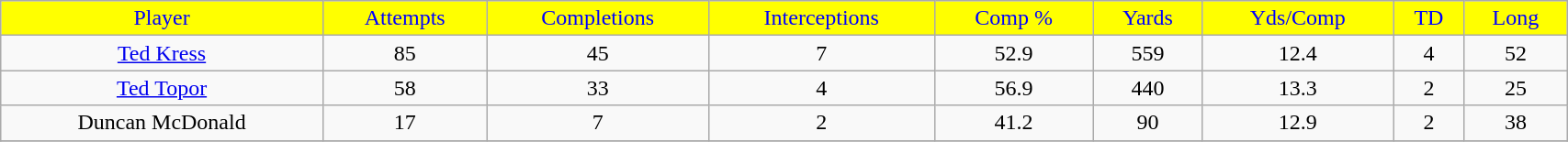<table class="wikitable" width="90%">
<tr align="center" style="background:yellow;color:blue;">
<td>Player</td>
<td>Attempts</td>
<td>Completions</td>
<td>Interceptions</td>
<td>Comp %</td>
<td>Yards</td>
<td>Yds/Comp</td>
<td>TD</td>
<td>Long</td>
</tr>
<tr align="center" bgcolor="">
<td><a href='#'>Ted Kress</a></td>
<td>85</td>
<td>45</td>
<td>7</td>
<td>52.9</td>
<td>559</td>
<td>12.4</td>
<td>4</td>
<td>52</td>
</tr>
<tr align="center" bgcolor="">
<td><a href='#'>Ted Topor</a></td>
<td>58</td>
<td>33</td>
<td>4</td>
<td>56.9</td>
<td>440</td>
<td>13.3</td>
<td>2</td>
<td>25</td>
</tr>
<tr align="center" bgcolor="">
<td>Duncan McDonald</td>
<td>17</td>
<td>7</td>
<td>2</td>
<td>41.2</td>
<td>90</td>
<td>12.9</td>
<td>2</td>
<td>38</td>
</tr>
<tr>
</tr>
</table>
